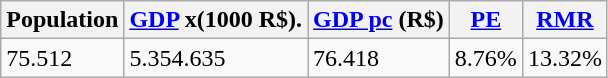<table class="wikitable">
<tr>
<th>Population</th>
<th><a href='#'>GDP</a> x(1000 R$).</th>
<th><a href='#'>GDP pc</a> (R$)</th>
<th><a href='#'>PE</a></th>
<th><a href='#'>RMR</a></th>
</tr>
<tr>
<td>75.512</td>
<td>5.354.635</td>
<td>76.418</td>
<td>8.76%</td>
<td>13.32%</td>
</tr>
</table>
